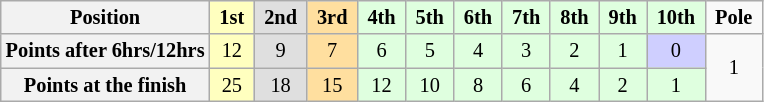<table class="wikitable" style="font-size:85%; text-align:center">
<tr>
<th>Position</th>
<td style="background:#FFFFBF;"> <strong>1st</strong> </td>
<td style="background:#DFDFDF;"> <strong>2nd</strong> </td>
<td style="background:#FFDF9F;"> <strong>3rd</strong> </td>
<td style="background:#DFFFDF;"> <strong>4th</strong> </td>
<td style="background:#DFFFDF;"> <strong>5th</strong> </td>
<td style="background:#DFFFDF;"> <strong>6th</strong> </td>
<td style="background:#DFFFDF;"> <strong>7th</strong> </td>
<td style="background:#DFFFDF;"> <strong>8th</strong> </td>
<td style="background:#DFFFDF;"> <strong>9th</strong> </td>
<td style="background:#DFFFDF;"> <strong>10th</strong> </td>
<td> <strong>Pole</strong> </td>
</tr>
<tr>
<th>Points after 6hrs/12hrs</th>
<td style="background:#FFFFBF;">12</td>
<td style="background:#DFDFDF;">9</td>
<td style="background:#FFDF9F;">7</td>
<td style="background:#DFFFDF;">6</td>
<td style="background:#DFFFDF;">5</td>
<td style="background:#DFFFDF;">4</td>
<td style="background:#DFFFDF;">3</td>
<td style="background:#DFFFDF;">2</td>
<td style="background:#DFFFDF;">1</td>
<td style="background:#CFCFFF;">0</td>
<td rowspan=2>1</td>
</tr>
<tr>
<th>Points at the finish</th>
<td style="background:#FFFFBF;">25</td>
<td style="background:#DFDFDF;">18</td>
<td style="background:#FFDF9F;">15</td>
<td style="background:#DFFFDF;">12</td>
<td style="background:#DFFFDF;">10</td>
<td style="background:#DFFFDF;">8</td>
<td style="background:#DFFFDF;">6</td>
<td style="background:#DFFFDF;">4</td>
<td style="background:#DFFFDF;">2</td>
<td style="background:#DFFFDF;">1</td>
</tr>
</table>
